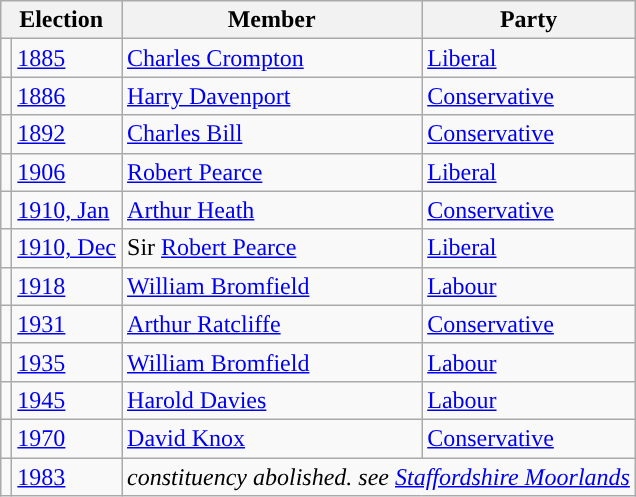<table class="wikitable">
<tr>
<th colspan="2">Election</th>
<th>Member </th>
<th>Party</th>
</tr>
<tr>
<td style="color:inherit;background-color: "></td>
<td><a href='#'>1885</a></td>
<td><a href='#'>Charles Crompton</a></td>
<td><a href='#'>Liberal</a></td>
</tr>
<tr>
<td style="color:inherit;background-color: "></td>
<td><a href='#'>1886</a></td>
<td><a href='#'>Harry Davenport</a></td>
<td><a href='#'>Conservative</a></td>
</tr>
<tr>
<td style="color:inherit;background-color: "></td>
<td><a href='#'>1892</a></td>
<td><a href='#'>Charles Bill</a></td>
<td><a href='#'>Conservative</a></td>
</tr>
<tr>
<td style="color:inherit;background-color: "></td>
<td><a href='#'>1906</a></td>
<td><a href='#'>Robert Pearce</a></td>
<td><a href='#'>Liberal</a></td>
</tr>
<tr>
<td style="color:inherit;background-color: "></td>
<td><a href='#'>1910, Jan</a></td>
<td><a href='#'>Arthur Heath</a></td>
<td><a href='#'>Conservative</a></td>
</tr>
<tr>
<td style="color:inherit;background-color: "></td>
<td><a href='#'>1910, Dec</a></td>
<td>Sir <a href='#'>Robert Pearce</a></td>
<td><a href='#'>Liberal</a></td>
</tr>
<tr>
<td style="color:inherit;background-color: "></td>
<td><a href='#'>1918</a></td>
<td><a href='#'>William Bromfield</a></td>
<td><a href='#'>Labour</a></td>
</tr>
<tr>
<td style="color:inherit;background-color: "></td>
<td><a href='#'>1931</a></td>
<td><a href='#'>Arthur Ratcliffe</a></td>
<td><a href='#'>Conservative</a></td>
</tr>
<tr>
<td style="color:inherit;background-color: "></td>
<td><a href='#'>1935</a></td>
<td><a href='#'>William Bromfield</a></td>
<td><a href='#'>Labour</a></td>
</tr>
<tr>
<td style="color:inherit;background-color: "></td>
<td><a href='#'>1945</a></td>
<td><a href='#'>Harold Davies</a></td>
<td><a href='#'>Labour</a></td>
</tr>
<tr>
<td style="color:inherit;background-color: "></td>
<td><a href='#'>1970</a></td>
<td><a href='#'>David Knox</a></td>
<td><a href='#'>Conservative</a></td>
</tr>
<tr>
<td></td>
<td><a href='#'>1983</a></td>
<td colspan ="3"><em>constituency abolished. see <a href='#'>Staffordshire Moorlands</a></em></td>
</tr>
</table>
